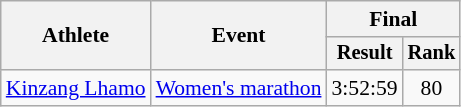<table class="wikitable" style="font-size:90%">
<tr>
<th rowspan="2">Athlete</th>
<th rowspan="2">Event</th>
<th colspan="2">Final</th>
</tr>
<tr style="font-size:95%">
<th>Result</th>
<th>Rank</th>
</tr>
<tr align=center>
<td align=left><a href='#'>Kinzang Lhamo</a></td>
<td align=left><a href='#'>Women's marathon</a></td>
<td>3:52:59</td>
<td>80</td>
</tr>
</table>
